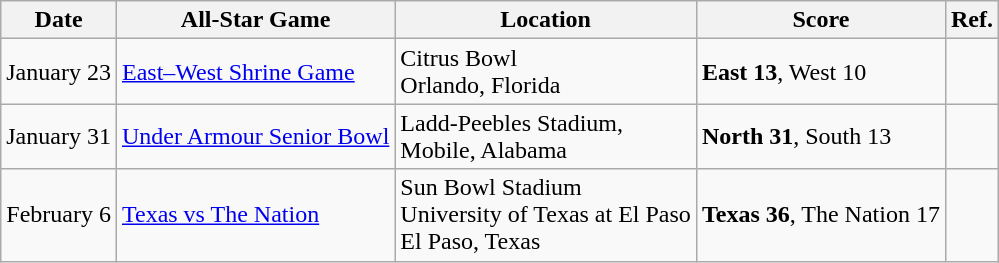<table class="wikitable">
<tr>
<th>Date</th>
<th>All-Star Game</th>
<th>Location</th>
<th>Score</th>
<th>Ref.</th>
</tr>
<tr>
<td>January 23</td>
<td><a href='#'>East–West Shrine Game</a></td>
<td>Citrus Bowl<br>Orlando, Florida</td>
<td><strong>East 13</strong>, West 10</td>
<td></td>
</tr>
<tr>
<td>January 31</td>
<td><a href='#'>Under Armour Senior Bowl</a></td>
<td>Ladd-Peebles Stadium,<br>Mobile, Alabama</td>
<td><strong>North 31</strong>, South 13</td>
<td></td>
</tr>
<tr>
<td>February 6</td>
<td><a href='#'>Texas vs The Nation</a></td>
<td>Sun Bowl Stadium<br>University of Texas at El Paso<br>El Paso, Texas</td>
<td><strong>Texas 36</strong>, The Nation 17</td>
<td></td>
</tr>
</table>
